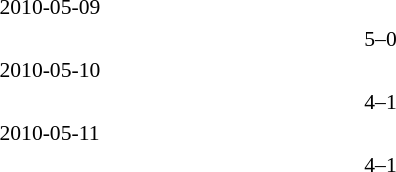<table style="font-size:90%">
<tr>
<th width=200></th>
<th width=100></th>
<th width=200></th>
</tr>
<tr>
<td colspan=3>2010-05-09</td>
</tr>
<tr>
<td align=right></td>
<td align=center>5–0</td>
<td></td>
</tr>
<tr>
<td colspan=3>2010-05-10</td>
</tr>
<tr>
<td align=right></td>
<td align=center>4–1</td>
<td></td>
</tr>
<tr>
<td colspan=3>2010-05-11</td>
</tr>
<tr>
<td align=right></td>
<td align=center>4–1</td>
<td></td>
</tr>
</table>
